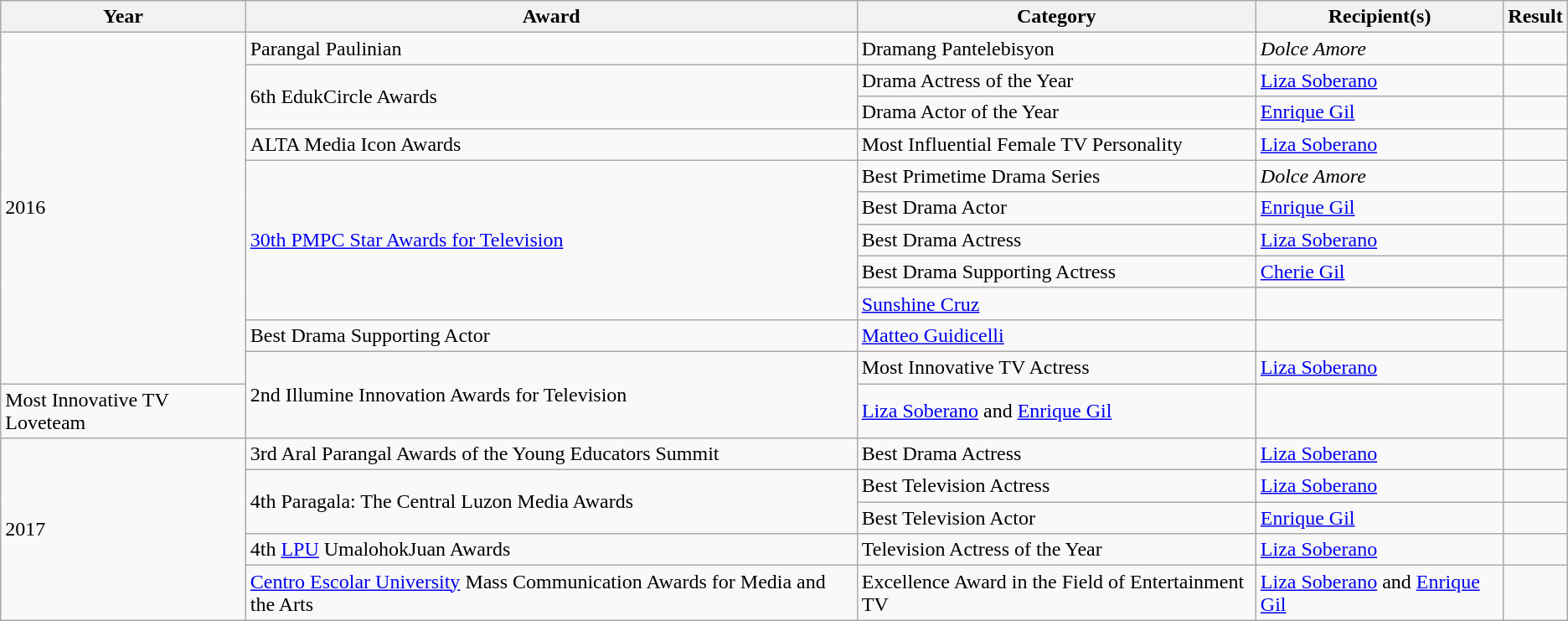<table class="wikitable">
<tr>
<th>Year</th>
<th>Award</th>
<th>Category</th>
<th>Recipient(s)</th>
<th>Result</th>
</tr>
<tr>
<td rowspan=12>2016</td>
<td>Parangal Paulinian</td>
<td>Dramang Pantelebisyon</td>
<td><em>Dolce Amore</em></td>
<td></td>
</tr>
<tr>
<td rowspan=2>6th EdukCircle Awards</td>
<td>Drama Actress of the Year</td>
<td><a href='#'>Liza Soberano</a></td>
<td></td>
</tr>
<tr>
<td>Drama Actor of the Year</td>
<td><a href='#'>Enrique Gil</a></td>
<td></td>
</tr>
<tr>
<td>ALTA Media Icon Awards</td>
<td>Most Influential Female TV Personality</td>
<td><a href='#'>Liza Soberano</a></td>
<td></td>
</tr>
<tr>
<td rowspan=6><a href='#'>30th PMPC Star Awards for Television</a></td>
<td>Best Primetime Drama Series</td>
<td><em>Dolce Amore</em></td>
<td></td>
</tr>
<tr>
<td>Best Drama Actor</td>
<td><a href='#'>Enrique Gil</a></td>
<td></td>
</tr>
<tr>
<td>Best Drama Actress</td>
<td><a href='#'>Liza Soberano</a></td>
<td></td>
</tr>
<tr>
<td rowspan=2>Best Drama Supporting Actress</td>
<td><a href='#'>Cherie Gil</a></td>
<td></td>
</tr>
<tr>
</tr>
<tr>
<td><a href='#'>Sunshine Cruz</a></td>
<td></td>
</tr>
<tr>
<td>Best Drama Supporting Actor</td>
<td><a href='#'>Matteo Guidicelli</a></td>
<td></td>
</tr>
<tr>
<td rowspan=2>2nd Illumine Innovation Awards for Television</td>
<td>Most Innovative TV Actress</td>
<td><a href='#'>Liza Soberano</a></td>
<td></td>
</tr>
<tr>
<td>Most Innovative TV Loveteam</td>
<td><a href='#'>Liza Soberano</a> and <a href='#'>Enrique Gil</a></td>
<td></td>
</tr>
<tr>
<td rowspan=5>2017</td>
<td>3rd Aral Parangal Awards of the Young Educators Summit</td>
<td>Best Drama Actress</td>
<td><a href='#'>Liza Soberano</a></td>
<td></td>
</tr>
<tr>
<td rowspan= 2>4th Paragala: The Central Luzon Media Awards</td>
<td>Best Television Actress</td>
<td><a href='#'>Liza Soberano</a></td>
<td></td>
</tr>
<tr>
<td>Best Television Actor</td>
<td><a href='#'>Enrique Gil</a></td>
<td></td>
</tr>
<tr>
<td>4th <a href='#'>LPU</a> UmalohokJuan Awards</td>
<td>Television Actress of the Year</td>
<td><a href='#'>Liza Soberano</a></td>
<td></td>
</tr>
<tr>
<td><a href='#'>Centro Escolar University</a> Mass Communication Awards for Media and the Arts</td>
<td>Excellence Award in the Field of Entertainment TV</td>
<td><a href='#'>Liza Soberano</a> and <a href='#'>Enrique Gil</a></td>
<td></td>
</tr>
</table>
